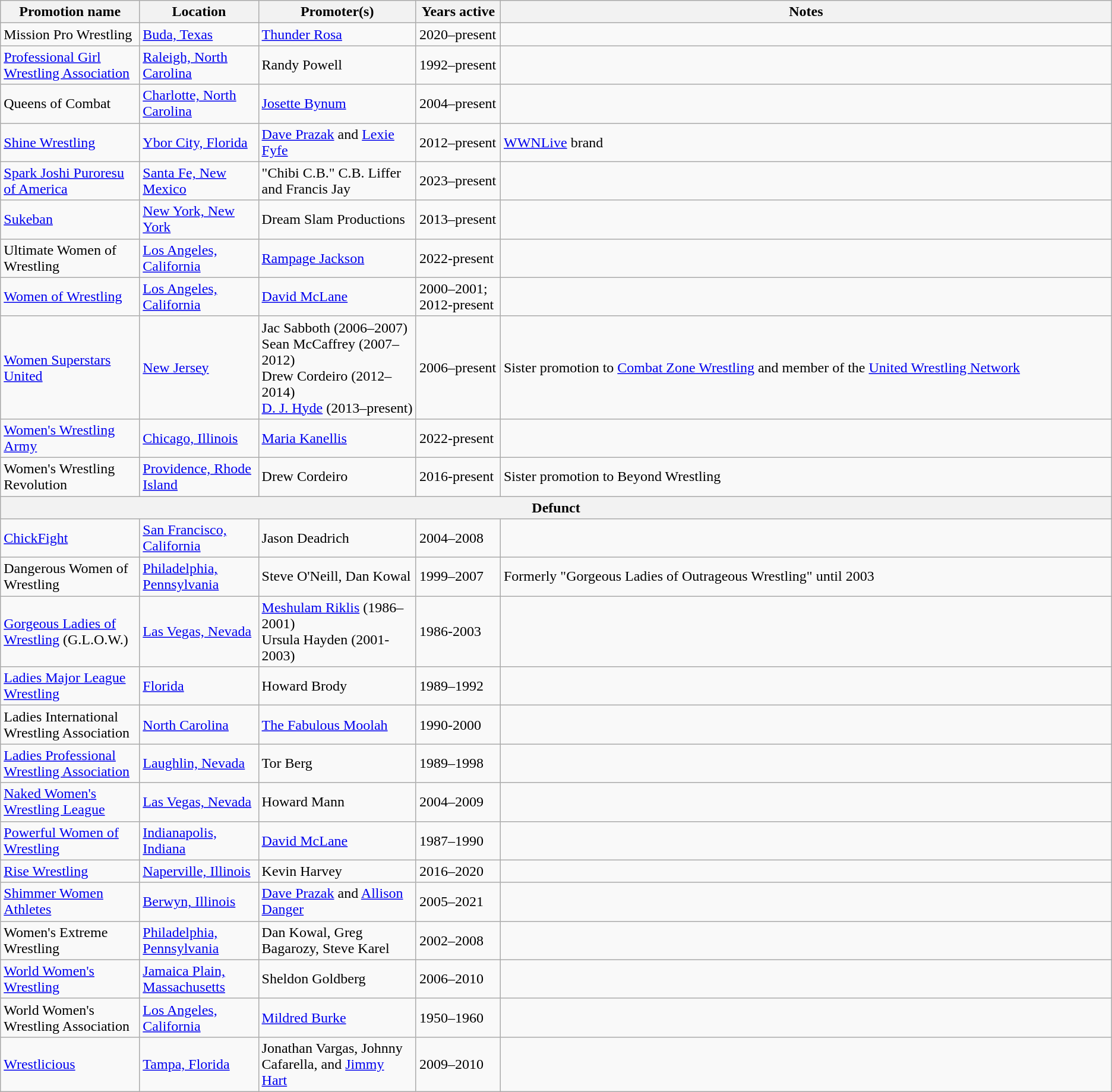<table class="wikitable sortable" style="text-align: left;">
<tr>
<th Female in ring entertainment>Promotion name</th>
<th Pasadena Maryland>Location</th>
<th Kevin Chesney, James Ellsworth, Sondra Morris>Promoter(s)</th>
<th 2017–present>Years active</th>
<th width="55%">Notes</th>
</tr>
<tr>
<td>Mission Pro Wrestling</td>
<td><a href='#'>Buda, Texas</a></td>
<td><a href='#'>Thunder Rosa</a></td>
<td>2020–present</td>
<td></td>
</tr>
<tr>
<td><a href='#'>Professional Girl Wrestling Association</a></td>
<td><a href='#'>Raleigh, North Carolina</a></td>
<td>Randy Powell</td>
<td>1992–present</td>
<td></td>
</tr>
<tr>
<td>Queens of Combat</td>
<td><a href='#'>Charlotte, North Carolina</a></td>
<td><a href='#'>Josette Bynum</a></td>
<td>2004–present</td>
<td></td>
</tr>
<tr>
<td><a href='#'>Shine Wrestling</a></td>
<td><a href='#'>Ybor City, Florida</a></td>
<td><a href='#'>Dave Prazak</a> and <a href='#'>Lexie Fyfe</a></td>
<td>2012–present</td>
<td><a href='#'>WWNLive</a> brand</td>
</tr>
<tr>
<td><a href='#'>Spark Joshi Puroresu of America</a></td>
<td><a href='#'>Santa Fe, New Mexico</a></td>
<td>"Chibi C.B." C.B. Liffer<br>and Francis Jay</td>
<td>2023–present</td>
<td></td>
</tr>
<tr>
<td><a href='#'>Sukeban</a></td>
<td><a href='#'>New York, New York</a></td>
<td>Dream Slam Productions</td>
<td>2013–present</td>
<td></td>
</tr>
<tr>
<td>Ultimate Women of Wrestling</td>
<td><a href='#'>Los Angeles, California</a></td>
<td><a href='#'>Rampage Jackson</a></td>
<td>2022-present</td>
</tr>
<tr>
<td><a href='#'>Women of Wrestling</a></td>
<td><a href='#'>Los Angeles, California</a></td>
<td><a href='#'>David McLane</a></td>
<td>2000–2001; 2012-present</td>
<td></td>
</tr>
<tr>
<td><a href='#'>Women Superstars United</a></td>
<td><a href='#'>New Jersey</a></td>
<td>Jac Sabboth (2006–2007)<br>Sean McCaffrey (2007–2012)<br>Drew Cordeiro (2012–2014)<br><a href='#'>D. J. Hyde</a> (2013–present)</td>
<td>2006–present</td>
<td>Sister promotion to <a href='#'>Combat Zone Wrestling</a> and member of the <a href='#'>United Wrestling Network</a></td>
</tr>
<tr>
<td><a href='#'>Women's Wrestling Army</a></td>
<td><a href='#'>Chicago, Illinois</a></td>
<td><a href='#'>Maria Kanellis</a></td>
<td>2022-present</td>
<td></td>
</tr>
<tr>
<td>Women's Wrestling Revolution</td>
<td><a href='#'>Providence, Rhode Island</a></td>
<td>Drew Cordeiro</td>
<td>2016-present</td>
<td>Sister promotion to Beyond Wrestling</td>
</tr>
<tr>
<th colspan="5">Defunct</th>
</tr>
<tr>
<td><a href='#'>ChickFight</a></td>
<td><a href='#'>San Francisco, California</a></td>
<td>Jason Deadrich</td>
<td>2004–2008</td>
<td></td>
</tr>
<tr>
<td>Dangerous Women of Wrestling</td>
<td><a href='#'>Philadelphia, Pennsylvania</a></td>
<td>Steve O'Neill, Dan Kowal</td>
<td>1999–2007</td>
<td>Formerly "Gorgeous Ladies of Outrageous Wrestling" until 2003</td>
</tr>
<tr>
<td><a href='#'>Gorgeous Ladies of Wrestling</a> (G.L.O.W.)</td>
<td><a href='#'>Las Vegas, Nevada</a></td>
<td><a href='#'>Meshulam Riklis</a> (1986–2001)<br>Ursula Hayden (2001-2003)</td>
<td>1986-2003</td>
<td></td>
</tr>
<tr>
<td><a href='#'>Ladies Major League Wrestling</a></td>
<td><a href='#'>Florida</a></td>
<td>Howard Brody</td>
<td>1989–1992</td>
<td></td>
</tr>
<tr>
<td>Ladies International Wrestling Association</td>
<td><a href='#'>North Carolina</a></td>
<td><a href='#'>The Fabulous Moolah</a></td>
<td>1990-2000</td>
<td></td>
</tr>
<tr>
<td><a href='#'>Ladies Professional Wrestling Association</a></td>
<td><a href='#'>Laughlin, Nevada</a></td>
<td>Tor Berg</td>
<td>1989–1998</td>
<td></td>
</tr>
<tr>
<td><a href='#'>Naked Women's Wrestling League</a></td>
<td><a href='#'>Las Vegas, Nevada</a></td>
<td>Howard Mann</td>
<td>2004–2009</td>
<td></td>
</tr>
<tr>
<td><a href='#'>Powerful Women of Wrestling</a></td>
<td><a href='#'>Indianapolis, Indiana</a></td>
<td><a href='#'>David McLane</a></td>
<td>1987–1990</td>
<td></td>
</tr>
<tr>
<td><a href='#'>Rise Wrestling</a></td>
<td><a href='#'>Naperville, Illinois</a></td>
<td>Kevin Harvey</td>
<td>2016–2020</td>
<td></td>
</tr>
<tr>
<td><a href='#'>Shimmer Women Athletes</a></td>
<td><a href='#'>Berwyn, Illinois</a></td>
<td><a href='#'>Dave Prazak</a> and <a href='#'>Allison Danger</a></td>
<td>2005–2021</td>
<td></td>
</tr>
<tr>
<td>Women's Extreme Wrestling</td>
<td><a href='#'>Philadelphia, Pennsylvania</a></td>
<td>Dan Kowal, Greg Bagarozy, Steve Karel</td>
<td>2002–2008</td>
<td></td>
</tr>
<tr>
<td><a href='#'>World Women's Wrestling</a></td>
<td><a href='#'>Jamaica Plain, Massachusetts</a></td>
<td>Sheldon Goldberg</td>
<td>2006–2010</td>
<td></td>
</tr>
<tr>
<td>World Women's Wrestling Association</td>
<td><a href='#'>Los Angeles, California</a></td>
<td><a href='#'>Mildred Burke</a></td>
<td>1950–1960</td>
<td></td>
</tr>
<tr>
<td><a href='#'>Wrestlicious</a></td>
<td><a href='#'>Tampa, Florida</a></td>
<td>Jonathan Vargas, Johnny Cafarella, and <a href='#'>Jimmy Hart</a></td>
<td>2009–2010</td>
<td></td>
</tr>
</table>
